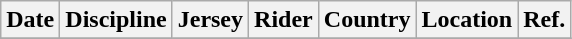<table class="wikitable sortable">
<tr>
<th>Date</th>
<th>Discipline</th>
<th>Jersey</th>
<th>Rider</th>
<th>Country</th>
<th>Location</th>
<th class="unsortable">Ref.</th>
</tr>
<tr>
</tr>
</table>
